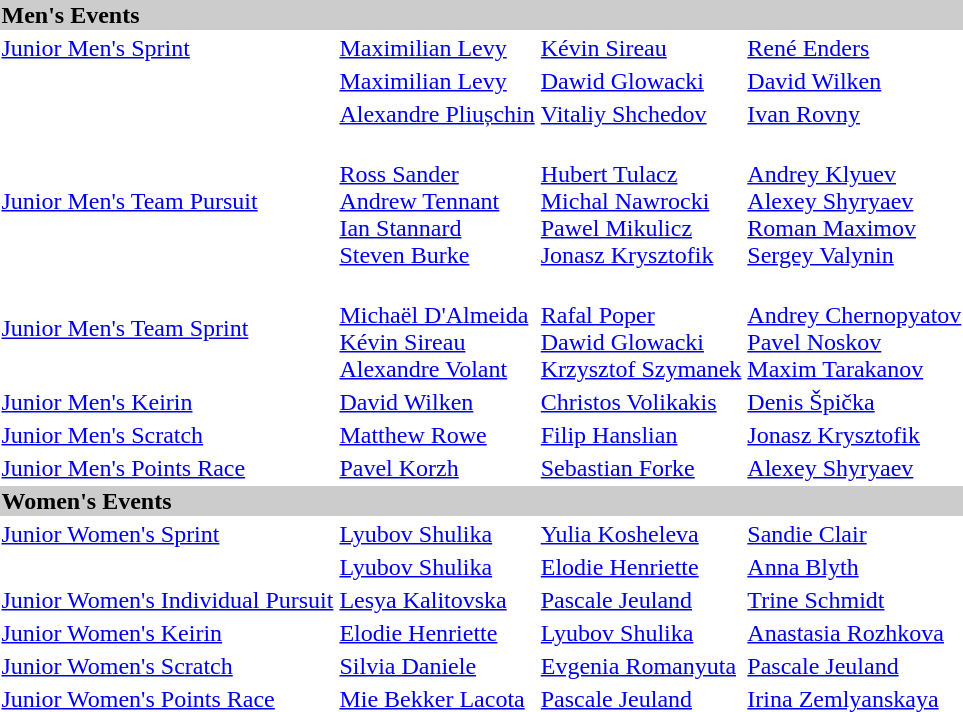<table>
<tr bgcolor="#cccccc">
<td colspan=7><strong>Men's Events</strong></td>
</tr>
<tr>
<td><a href='#'>Junior Men's Sprint</a></td>
<td> <a href='#'>Maximilian Levy</a></td>
<td> <a href='#'>Kévin Sireau</a></td>
<td> <a href='#'>René Enders</a></td>
</tr>
<tr>
<td></td>
<td> <a href='#'>Maximilian Levy</a></td>
<td> <a href='#'>Dawid Glowacki</a></td>
<td> <a href='#'>David Wilken</a></td>
</tr>
<tr>
<td></td>
<td> <a href='#'>Alexandre Pliușchin</a></td>
<td> <a href='#'>Vitaliy Shchedov</a></td>
<td> <a href='#'>Ivan Rovny</a></td>
</tr>
<tr>
<td><a href='#'>Junior Men's Team Pursuit</a></td>
<td> <br><a href='#'>Ross Sander</a><br><a href='#'>Andrew Tennant</a><br><a href='#'>Ian Stannard</a><br><a href='#'>Steven Burke</a></td>
<td> <br><a href='#'>Hubert Tulacz</a><br><a href='#'>Michal Nawrocki</a><br><a href='#'>Pawel Mikulicz</a><br><a href='#'>Jonasz Krysztofik</a></td>
<td><br> <a href='#'>Andrey Klyuev</a> <br><a href='#'>Alexey Shyryaev</a> <br><a href='#'>Roman Maximov</a><br><a href='#'>Sergey Valynin</a></td>
</tr>
<tr>
<td><a href='#'>Junior Men's Team Sprint</a></td>
<td> <br><a href='#'>Michaël D'Almeida</a><br><a href='#'>Kévin Sireau</a><br> <a href='#'>Alexandre Volant</a></td>
<td> <br><a href='#'>Rafal Poper</a><br><a href='#'>Dawid Glowacki</a> <br><a href='#'>Krzysztof Szymanek</a></td>
<td><br> <a href='#'>Andrey Chernopyatov</a> <br><a href='#'>Pavel Noskov</a> <br><a href='#'>Maxim Tarakanov</a></td>
</tr>
<tr>
<td><a href='#'>Junior Men's Keirin</a></td>
<td> <a href='#'>David Wilken</a></td>
<td> <a href='#'>Christos Volikakis</a></td>
<td> <a href='#'>Denis Špička</a></td>
</tr>
<tr>
<td><a href='#'>Junior Men's Scratch</a></td>
<td> <a href='#'>Matthew Rowe</a></td>
<td> <a href='#'>Filip Hanslian</a></td>
<td> <a href='#'>Jonasz Krysztofik</a></td>
</tr>
<tr>
<td><a href='#'>Junior Men's Points Race</a></td>
<td> <a href='#'>Pavel Korzh</a></td>
<td> <a href='#'>Sebastian Forke</a></td>
<td> <a href='#'>Alexey Shyryaev</a></td>
</tr>
<tr bgcolor="#cccccc">
<td colspan=7><strong>Women's Events</strong></td>
</tr>
<tr>
<td><a href='#'>Junior Women's Sprint</a></td>
<td> <a href='#'>Lyubov Shulika</a></td>
<td> <a href='#'>Yulia Kosheleva</a></td>
<td> <a href='#'>Sandie Clair</a></td>
</tr>
<tr>
<td></td>
<td> <a href='#'>Lyubov Shulika</a></td>
<td> <a href='#'>Elodie Henriette</a></td>
<td> <a href='#'>Anna Blyth</a></td>
</tr>
<tr>
<td><a href='#'>Junior Women's Individual Pursuit</a></td>
<td> <a href='#'>Lesya Kalitovska</a></td>
<td> <a href='#'>Pascale Jeuland</a></td>
<td> <a href='#'>Trine Schmidt</a></td>
</tr>
<tr>
<td><a href='#'>Junior Women's Keirin</a></td>
<td> <a href='#'>Elodie Henriette</a></td>
<td> <a href='#'>Lyubov Shulika</a></td>
<td> <a href='#'>Anastasia Rozhkova</a></td>
</tr>
<tr>
<td><a href='#'>Junior Women's Scratch</a></td>
<td> <a href='#'>Silvia Daniele</a></td>
<td> <a href='#'>Evgenia Romanyuta</a></td>
<td> <a href='#'>Pascale Jeuland</a></td>
</tr>
<tr>
<td><a href='#'>Junior Women's Points Race</a></td>
<td> <a href='#'>Mie Bekker Lacota</a></td>
<td> <a href='#'>Pascale Jeuland</a></td>
<td> <a href='#'>Irina Zemlyanskaya</a></td>
</tr>
</table>
